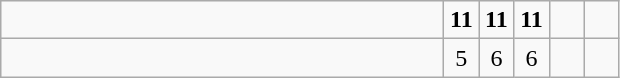<table class="wikitable">
<tr>
<td style="width:18em"><strong></strong></td>
<td align=center style="width:1em"><strong>11</strong></td>
<td align=center style="width:1em"><strong>11</strong></td>
<td align=center style="width:1em"><strong>11</strong></td>
<td align=center style="width:1em"></td>
<td align=center style="width:1em"></td>
</tr>
<tr>
<td style="width:18em"></td>
<td align=center style="width:1em">5</td>
<td align=center style="width:1em">6</td>
<td align=center style="width:1em">6</td>
<td align=center style="width:1em"></td>
<td align=center style="width:1em"></td>
</tr>
</table>
